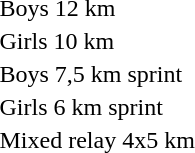<table>
<tr>
<td>Boys 12 km</td>
<td></td>
<td></td>
<td></td>
</tr>
<tr>
<td>Girls 10 km</td>
<td></td>
<td></td>
<td></td>
</tr>
<tr>
<td>Boys 7,5 km sprint</td>
<td></td>
<td></td>
<td></td>
</tr>
<tr>
<td>Girls 6 km sprint</td>
<td></td>
<td></td>
<td></td>
</tr>
<tr>
<td>Mixed relay 4x5 km</td>
<td></td>
<td></td>
<td></td>
</tr>
</table>
